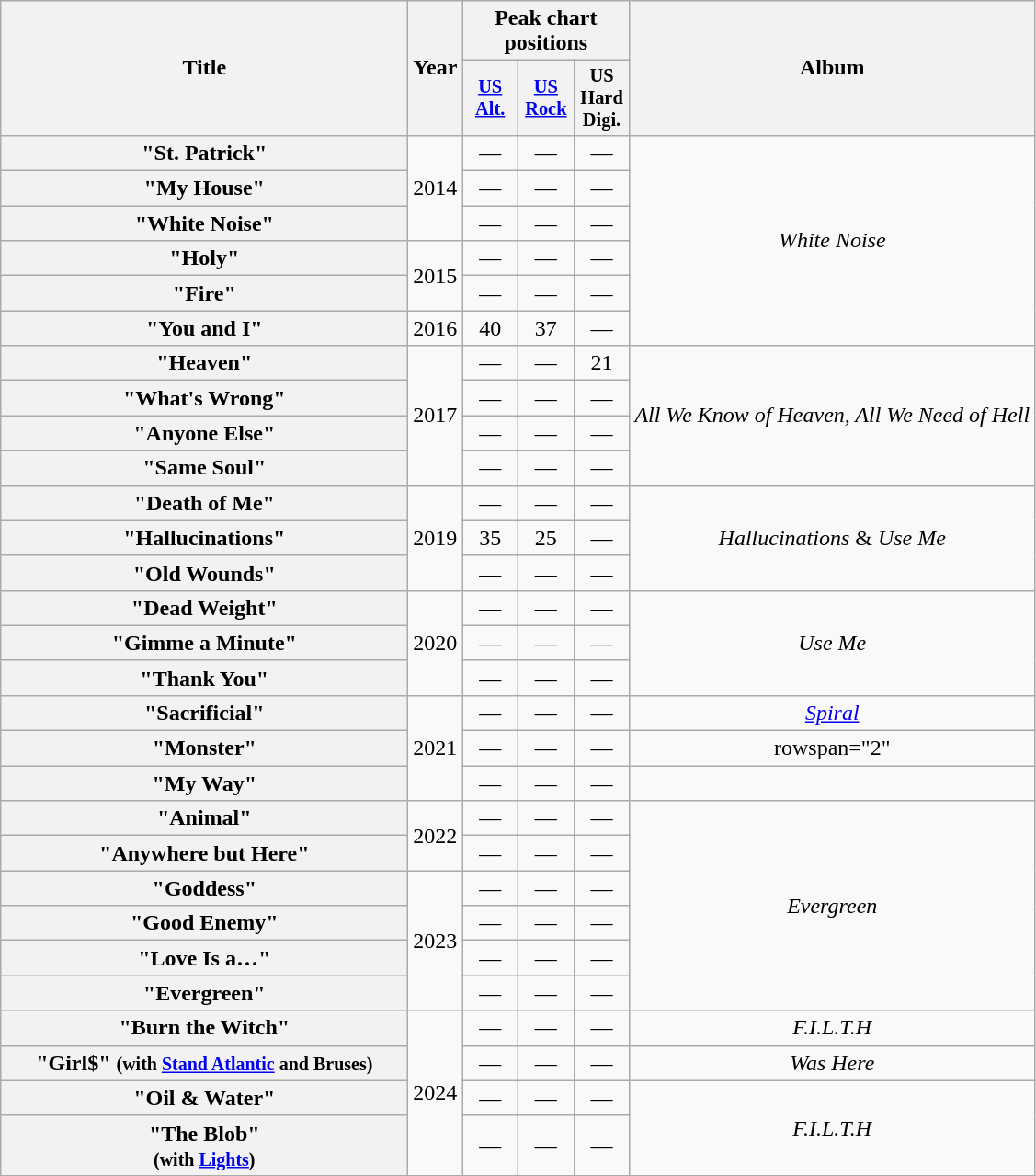<table class="wikitable plainrowheaders" style="text-align:center;">
<tr>
<th scope="col" rowspan="2" style="width:18em;">Title</th>
<th scope="col" rowspan="2">Year</th>
<th scope="col" colspan="3">Peak chart positions</th>
<th scope="col" rowspan="2">Album</th>
</tr>
<tr>
<th scope="col" style="width:2.5em;font-size:85%;"><a href='#'>US<br>Alt.</a><br></th>
<th scope="col" style="width:2.5em;font-size:85%;"><a href='#'>US<br>Rock</a><br></th>
<th scope="col" style="width:2.5em;font-size:85%;">US Hard Digi.</th>
</tr>
<tr>
<th scope="row">"St. Patrick"</th>
<td rowspan="3">2014</td>
<td>—</td>
<td>—</td>
<td>—</td>
<td rowspan="6" style="text-align:center;"><em>White Noise</em></td>
</tr>
<tr>
<th scope="row">"My House"</th>
<td>—</td>
<td>—</td>
<td>—</td>
</tr>
<tr>
<th scope="row">"White Noise"</th>
<td>—</td>
<td>—</td>
<td>—</td>
</tr>
<tr>
<th scope="row">"Holy"</th>
<td rowspan=2>2015</td>
<td>—</td>
<td>—</td>
<td>—</td>
</tr>
<tr>
<th scope="row">"Fire"</th>
<td>—</td>
<td>—</td>
<td>—</td>
</tr>
<tr>
<th scope="row">"You and I"</th>
<td>2016</td>
<td>40</td>
<td>37</td>
<td>—</td>
</tr>
<tr>
<th scope="row">"Heaven"</th>
<td rowspan="4">2017</td>
<td>—</td>
<td>—</td>
<td>21</td>
<td rowspan="4" style="text-align:center;"><em>All We Know of Heaven, All We Need of Hell</em></td>
</tr>
<tr>
<th scope="row">"What's Wrong"</th>
<td>—</td>
<td>—</td>
<td>—</td>
</tr>
<tr>
<th scope="row">"Anyone Else"</th>
<td>—</td>
<td>—</td>
<td>—</td>
</tr>
<tr>
<th scope="row">"Same Soul"</th>
<td>—</td>
<td>—</td>
<td>—</td>
</tr>
<tr>
<th scope="row">"Death of Me"</th>
<td rowspan="3">2019</td>
<td>—</td>
<td>—</td>
<td>—</td>
<td rowspan="3"><em>Hallucinations</em> & <em>Use Me</em></td>
</tr>
<tr>
<th scope="row">"Hallucinations"</th>
<td>35</td>
<td>25</td>
<td>—</td>
</tr>
<tr>
<th scope="row">"Old Wounds"</th>
<td>—</td>
<td>—</td>
<td>—</td>
</tr>
<tr>
<th scope="row">"Dead Weight"</th>
<td rowspan="3">2020</td>
<td>—</td>
<td>—</td>
<td>—</td>
<td rowspan="3"><em>Use Me</em></td>
</tr>
<tr>
<th scope="row">"Gimme a Minute"</th>
<td>—</td>
<td>—</td>
<td>—</td>
</tr>
<tr>
<th scope="row">"Thank You"<br></th>
<td>—</td>
<td>—</td>
<td>—</td>
</tr>
<tr>
<th scope="row">"Sacrificial"<br></th>
<td rowspan="3">2021</td>
<td>—</td>
<td>—</td>
<td>—</td>
<td><em><a href='#'>Spiral</a></em></td>
</tr>
<tr>
<th scope="row">"Monster"</th>
<td>—</td>
<td>—</td>
<td>—</td>
<td>rowspan="2" </td>
</tr>
<tr>
<th scope="row">"My Way"</th>
<td>—</td>
<td>—</td>
<td>—</td>
</tr>
<tr>
<th scope="row">"Animal"</th>
<td rowspan="2">2022</td>
<td>—</td>
<td>—</td>
<td>—</td>
<td rowspan="6"><em>Evergreen</em></td>
</tr>
<tr>
<th scope="row">"Anywhere but Here"</th>
<td>—</td>
<td>—</td>
<td>—</td>
</tr>
<tr>
<th scope="row">"Goddess"</th>
<td rowspan="4">2023</td>
<td>—</td>
<td>—</td>
<td>—</td>
</tr>
<tr>
<th scope="row">"Good Enemy"</th>
<td>—</td>
<td>—</td>
<td>—</td>
</tr>
<tr>
<th scope="row">"Love Is a…"</th>
<td>—</td>
<td>—</td>
<td>—</td>
</tr>
<tr>
<th scope="row">"Evergreen"</th>
<td>—</td>
<td>—</td>
<td>—</td>
</tr>
<tr>
<th scope="row">"Burn the Witch" <br> </th>
<td rowspan="4">2024</td>
<td>—</td>
<td>—</td>
<td>—</td>
<td><em>F.I.L.T.H</em></td>
</tr>
<tr>
<th scope="row">"Girl$" <small> (with <a href='#'>Stand Atlantic</a> and Bruses) </small></th>
<td>—</td>
<td>—</td>
<td>—</td>
<td><em>Was Here</em></td>
</tr>
<tr>
<th scope="row">"Oil & Water"</th>
<td>—</td>
<td>—</td>
<td>—</td>
<td rowspan="2"><em>F.I.L.T.H</em></td>
</tr>
<tr>
<th scope="row">"The Blob"<br><small>(with <a href='#'>Lights</a>)</small></th>
<td>—</td>
<td>—</td>
<td>—</td>
</tr>
<tr>
</tr>
</table>
